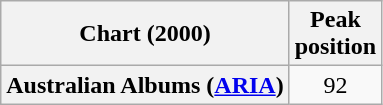<table class="wikitable plainrowheaders">
<tr>
<th scope="col">Chart (2000)</th>
<th scope="col">Peak<br>position</th>
</tr>
<tr>
<th scope="row">Australian Albums (<a href='#'>ARIA</a>)</th>
<td style="text-align:center;">92</td>
</tr>
</table>
